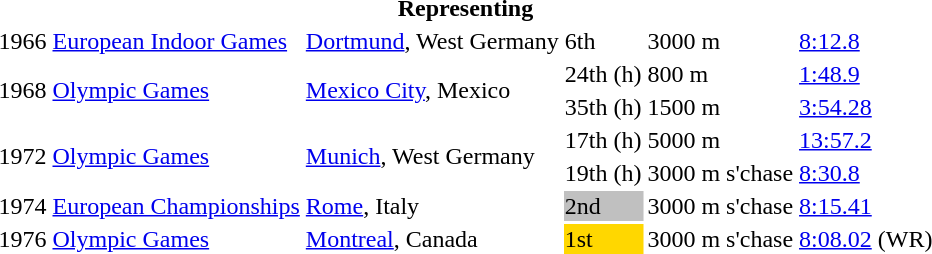<table>
<tr>
<th colspan="6">Representing </th>
</tr>
<tr>
<td>1966</td>
<td><a href='#'>European Indoor Games</a></td>
<td><a href='#'>Dortmund</a>, West Germany</td>
<td>6th</td>
<td>3000 m</td>
<td><a href='#'>8:12.8</a></td>
</tr>
<tr>
<td rowspan=2>1968</td>
<td rowspan=2><a href='#'>Olympic Games</a></td>
<td rowspan=2><a href='#'>Mexico City</a>, Mexico</td>
<td>24th (h)</td>
<td>800 m</td>
<td><a href='#'>1:48.9</a></td>
</tr>
<tr>
<td>35th (h)</td>
<td>1500 m</td>
<td><a href='#'>3:54.28</a></td>
</tr>
<tr>
<td rowspan=2>1972</td>
<td rowspan=2><a href='#'>Olympic Games</a></td>
<td rowspan=2><a href='#'>Munich</a>, West Germany</td>
<td>17th (h)</td>
<td>5000 m</td>
<td><a href='#'>13:57.2</a></td>
</tr>
<tr>
<td>19th (h)</td>
<td>3000 m s'chase</td>
<td><a href='#'>8:30.8</a></td>
</tr>
<tr>
<td>1974</td>
<td><a href='#'>European Championships</a></td>
<td><a href='#'>Rome</a>, Italy</td>
<td bgcolor=silver>2nd</td>
<td>3000 m s'chase</td>
<td><a href='#'>8:15.41</a></td>
</tr>
<tr>
<td>1976</td>
<td><a href='#'>Olympic Games</a></td>
<td><a href='#'>Montreal</a>, Canada</td>
<td bgcolor=gold>1st</td>
<td>3000 m s'chase</td>
<td><a href='#'>8:08.02</a> (WR)</td>
</tr>
<tr>
</tr>
</table>
